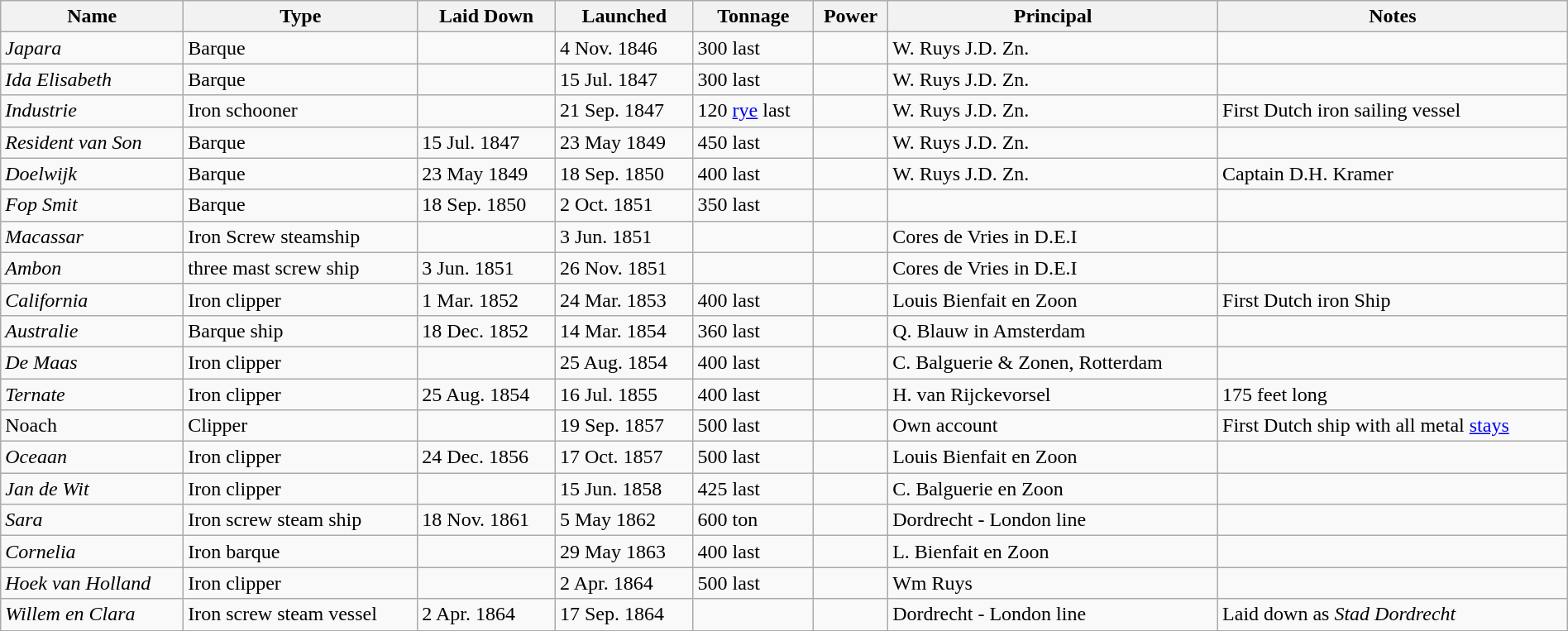<table class="wikitable sortable nowraplinks" width=100%>
<tr>
<th>Name</th>
<th>Type</th>
<th>Laid Down</th>
<th>Launched</th>
<th>Tonnage</th>
<th>Power</th>
<th>Principal</th>
<th class=unsortable>Notes</th>
</tr>
<tr>
<td><em>Japara</em></td>
<td>Barque</td>
<td></td>
<td>4 Nov. 1846</td>
<td>300 last</td>
<td></td>
<td>W. Ruys J.D. Zn.</td>
<td></td>
</tr>
<tr>
<td><em>Ida Elisabeth</em></td>
<td>Barque</td>
<td></td>
<td>15 Jul. 1847</td>
<td>300 last</td>
<td></td>
<td>W. Ruys J.D. Zn.</td>
<td></td>
</tr>
<tr>
<td><em>Industrie</em></td>
<td>Iron schooner</td>
<td></td>
<td>21 Sep. 1847</td>
<td>120 <a href='#'>rye</a> last</td>
<td></td>
<td>W. Ruys J.D. Zn.</td>
<td>First Dutch iron sailing vessel</td>
</tr>
<tr>
<td><em>Resident van Son</em></td>
<td>Barque</td>
<td>15 Jul. 1847</td>
<td>23 May 1849</td>
<td>450 last</td>
<td></td>
<td>W. Ruys J.D. Zn.</td>
<td></td>
</tr>
<tr>
<td><em>Doelwijk</em></td>
<td>Barque</td>
<td>23 May 1849</td>
<td>18 Sep. 1850</td>
<td>400 last</td>
<td></td>
<td>W. Ruys J.D. Zn.</td>
<td>Captain D.H. Kramer</td>
</tr>
<tr>
<td><em>Fop Smit</em></td>
<td>Barque</td>
<td>18 Sep. 1850</td>
<td>2 Oct. 1851</td>
<td>350 last</td>
<td></td>
<td></td>
<td></td>
</tr>
<tr>
<td><em>Macassar</em></td>
<td>Iron Screw steamship</td>
<td></td>
<td>3 Jun. 1851</td>
<td></td>
<td></td>
<td>Cores de Vries in D.E.I</td>
<td></td>
</tr>
<tr>
<td><em>Ambon</em></td>
<td>three mast screw ship</td>
<td>3 Jun. 1851</td>
<td>26 Nov. 1851</td>
<td></td>
<td></td>
<td>Cores de Vries in D.E.I</td>
<td></td>
</tr>
<tr>
<td><em>California</em></td>
<td>Iron clipper</td>
<td>1 Mar. 1852</td>
<td>24 Mar. 1853</td>
<td>400 last</td>
<td></td>
<td>Louis Bienfait en Zoon</td>
<td>First Dutch iron Ship</td>
</tr>
<tr>
<td><em>Australie</em></td>
<td>Barque ship</td>
<td>18 Dec. 1852</td>
<td>14 Mar. 1854</td>
<td>360 last</td>
<td></td>
<td>Q. Blauw in Amsterdam</td>
<td></td>
</tr>
<tr>
<td><em>De Maas</em></td>
<td>Iron clipper</td>
<td></td>
<td>25 Aug. 1854</td>
<td>400 last</td>
<td></td>
<td>C. Balguerie & Zonen, Rotterdam</td>
<td></td>
</tr>
<tr>
<td><em>Ternate</em></td>
<td>Iron clipper</td>
<td>25 Aug. 1854</td>
<td>16 Jul. 1855</td>
<td>400 last</td>
<td></td>
<td>H. van Rijckevorsel</td>
<td>175 feet long</td>
</tr>
<tr>
<td>Noach</td>
<td>Clipper</td>
<td></td>
<td>19 Sep. 1857</td>
<td>500 last</td>
<td></td>
<td>Own account</td>
<td>First Dutch ship with all metal <a href='#'>stays</a></td>
</tr>
<tr>
<td><em>Oceaan</em></td>
<td>Iron clipper</td>
<td>24 Dec. 1856</td>
<td>17 Oct. 1857</td>
<td>500 last</td>
<td></td>
<td>Louis Bienfait en Zoon</td>
<td></td>
</tr>
<tr>
<td><em>Jan de Wit</em></td>
<td>Iron clipper</td>
<td></td>
<td>15 Jun. 1858</td>
<td>425 last</td>
<td></td>
<td>C. Balguerie en Zoon</td>
<td></td>
</tr>
<tr>
<td><em>Sara</em></td>
<td>Iron screw steam ship</td>
<td>18 Nov. 1861</td>
<td>5 May 1862</td>
<td>600 ton</td>
<td></td>
<td>Dordrecht - London line</td>
<td></td>
</tr>
<tr>
<td><em>Cornelia</em></td>
<td>Iron barque</td>
<td></td>
<td>29 May 1863</td>
<td>400 last</td>
<td></td>
<td>L. Bienfait en Zoon</td>
<td></td>
</tr>
<tr>
<td><em>Hoek van Holland</em></td>
<td>Iron clipper</td>
<td></td>
<td>2 Apr. 1864</td>
<td>500 last</td>
<td></td>
<td>Wm Ruys</td>
<td></td>
</tr>
<tr>
<td><em>Willem en Clara</em></td>
<td>Iron screw steam vessel</td>
<td>2 Apr. 1864</td>
<td>17 Sep. 1864</td>
<td></td>
<td></td>
<td>Dordrecht - London line</td>
<td>Laid down as <em>Stad Dordrecht</em></td>
</tr>
</table>
